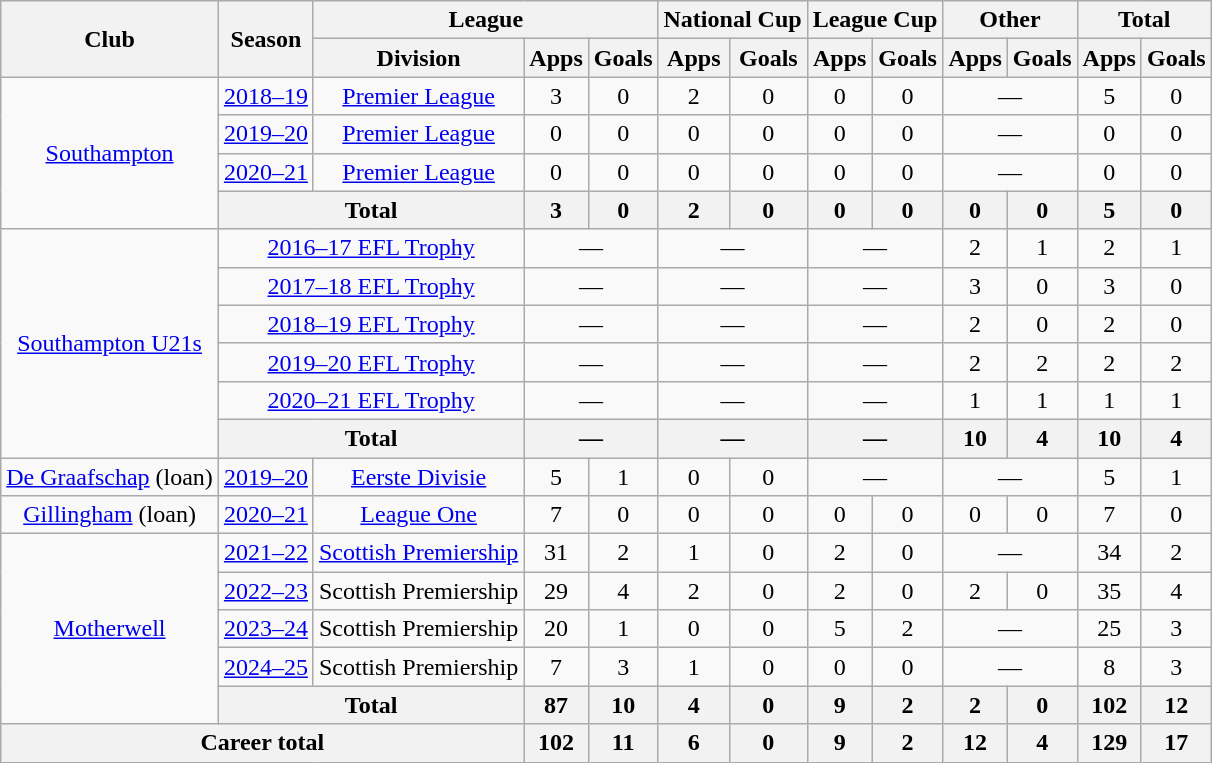<table class=wikitable style="text-align: center">
<tr>
<th rowspan="2">Club</th>
<th rowspan="2">Season</th>
<th colspan="3">League</th>
<th colspan="2">National Cup</th>
<th colspan="2">League Cup</th>
<th colspan="2">Other</th>
<th colspan="2">Total</th>
</tr>
<tr>
<th>Division</th>
<th>Apps</th>
<th>Goals</th>
<th>Apps</th>
<th>Goals</th>
<th>Apps</th>
<th>Goals</th>
<th>Apps</th>
<th>Goals</th>
<th>Apps</th>
<th>Goals</th>
</tr>
<tr>
<td rowspan="4"><a href='#'>Southampton</a></td>
<td><a href='#'>2018–19</a></td>
<td><a href='#'>Premier League</a></td>
<td>3</td>
<td>0</td>
<td>2</td>
<td>0</td>
<td>0</td>
<td>0</td>
<td colspan="2">—</td>
<td>5</td>
<td>0</td>
</tr>
<tr>
<td><a href='#'>2019–20</a></td>
<td><a href='#'>Premier League</a></td>
<td>0</td>
<td>0</td>
<td>0</td>
<td>0</td>
<td>0</td>
<td>0</td>
<td colspan="2">—</td>
<td>0</td>
<td>0</td>
</tr>
<tr>
<td><a href='#'>2020–21</a></td>
<td><a href='#'>Premier League</a></td>
<td>0</td>
<td>0</td>
<td>0</td>
<td>0</td>
<td>0</td>
<td>0</td>
<td colspan="2">—</td>
<td>0</td>
<td>0</td>
</tr>
<tr>
<th colspan="2">Total</th>
<th>3</th>
<th>0</th>
<th>2</th>
<th>0</th>
<th>0</th>
<th>0</th>
<th>0</th>
<th>0</th>
<th>5</th>
<th>0</th>
</tr>
<tr>
<td rowspan="6"><a href='#'>Southampton U21s</a></td>
<td colspan="2"><a href='#'>2016–17 EFL Trophy</a></td>
<td colspan="2">—</td>
<td colspan="2">—</td>
<td colspan="2">—</td>
<td>2</td>
<td>1</td>
<td>2</td>
<td>1</td>
</tr>
<tr>
<td colspan="2"><a href='#'>2017–18 EFL Trophy</a></td>
<td colspan="2">—</td>
<td colspan="2">—</td>
<td colspan="2">—</td>
<td>3</td>
<td>0</td>
<td>3</td>
<td>0</td>
</tr>
<tr>
<td colspan="2"><a href='#'>2018–19 EFL Trophy</a></td>
<td colspan="2">—</td>
<td colspan="2">—</td>
<td colspan="2">—</td>
<td>2</td>
<td>0</td>
<td>2</td>
<td>0</td>
</tr>
<tr>
<td colspan="2"><a href='#'>2019–20 EFL Trophy</a></td>
<td colspan="2">—</td>
<td colspan="2">—</td>
<td colspan="2">—</td>
<td>2</td>
<td>2</td>
<td>2</td>
<td>2</td>
</tr>
<tr>
<td colspan="2"><a href='#'>2020–21 EFL Trophy</a></td>
<td colspan="2">—</td>
<td colspan="2">—</td>
<td colspan="2">—</td>
<td>1</td>
<td>1</td>
<td>1</td>
<td>1</td>
</tr>
<tr>
<th colspan="2">Total</th>
<th colspan="2">—</th>
<th colspan="2">—</th>
<th colspan="2">—</th>
<th>10</th>
<th>4</th>
<th>10</th>
<th>4</th>
</tr>
<tr>
<td><a href='#'>De Graafschap</a> (loan)</td>
<td><a href='#'>2019–20</a></td>
<td><a href='#'>Eerste Divisie</a></td>
<td>5</td>
<td>1</td>
<td>0</td>
<td>0</td>
<td colspan="2">—</td>
<td colspan="2">—</td>
<td>5</td>
<td>1</td>
</tr>
<tr>
<td><a href='#'>Gillingham</a> (loan)</td>
<td><a href='#'>2020–21</a></td>
<td><a href='#'>League One</a></td>
<td>7</td>
<td>0</td>
<td>0</td>
<td>0</td>
<td>0</td>
<td>0</td>
<td>0</td>
<td>0</td>
<td>7</td>
<td>0</td>
</tr>
<tr>
<td rowspan="5"><a href='#'>Motherwell</a></td>
<td><a href='#'>2021–22</a></td>
<td><a href='#'>Scottish Premiership</a></td>
<td>31</td>
<td>2</td>
<td>1</td>
<td>0</td>
<td>2</td>
<td>0</td>
<td colspan=2>—</td>
<td>34</td>
<td>2</td>
</tr>
<tr>
<td><a href='#'>2022–23</a></td>
<td>Scottish Premiership</td>
<td>29</td>
<td>4</td>
<td>2</td>
<td>0</td>
<td>2</td>
<td>0</td>
<td>2</td>
<td>0</td>
<td>35</td>
<td>4</td>
</tr>
<tr>
<td><a href='#'>2023–24</a></td>
<td>Scottish Premiership</td>
<td>20</td>
<td>1</td>
<td>0</td>
<td>0</td>
<td>5</td>
<td>2</td>
<td colspan=2>—</td>
<td>25</td>
<td>3</td>
</tr>
<tr>
<td><a href='#'>2024–25</a></td>
<td>Scottish Premiership</td>
<td>7</td>
<td>3</td>
<td>1</td>
<td>0</td>
<td>0</td>
<td>0</td>
<td colspan=2>—</td>
<td>8</td>
<td>3</td>
</tr>
<tr>
<th colspan="2">Total</th>
<th>87</th>
<th>10</th>
<th>4</th>
<th>0</th>
<th>9</th>
<th>2</th>
<th>2</th>
<th>0</th>
<th>102</th>
<th>12</th>
</tr>
<tr>
<th colspan="3">Career total</th>
<th>102</th>
<th>11</th>
<th>6</th>
<th>0</th>
<th>9</th>
<th>2</th>
<th>12</th>
<th>4</th>
<th>129</th>
<th>17</th>
</tr>
</table>
